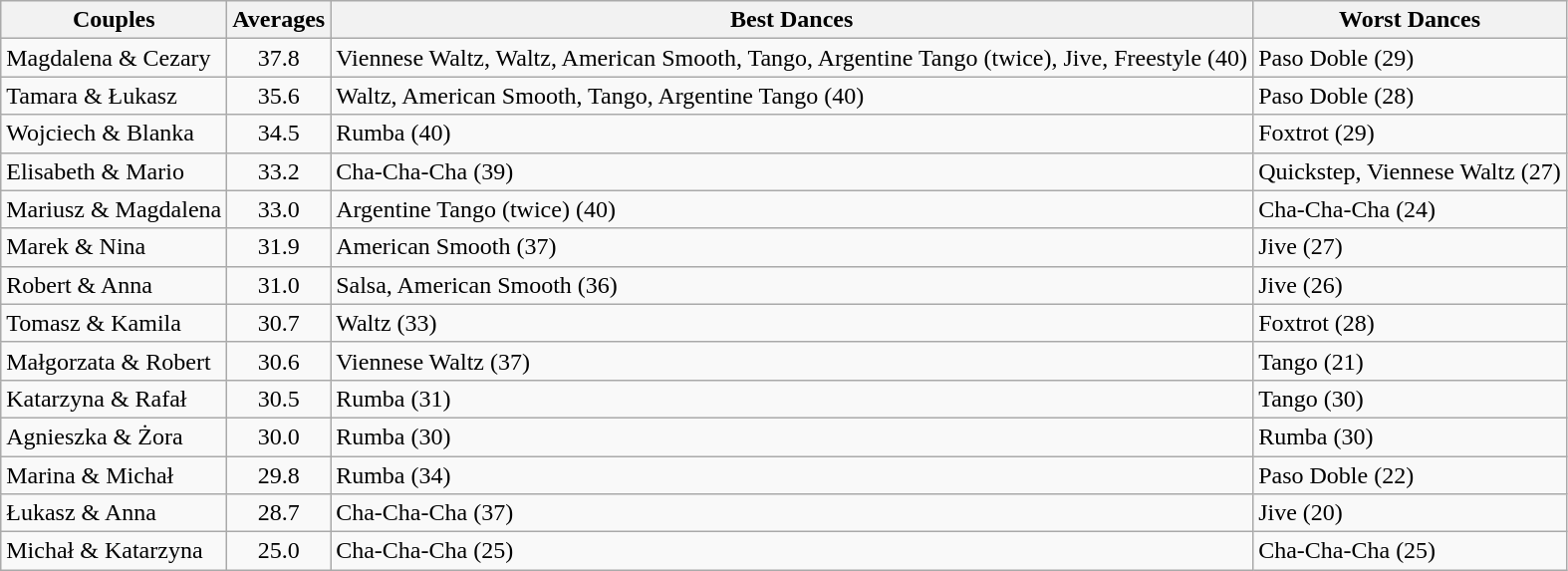<table class="wikitable">
<tr>
<th>Couples</th>
<th>Averages</th>
<th>Best Dances</th>
<th>Worst Dances</th>
</tr>
<tr>
<td>Magdalena & Cezary</td>
<td style="text-align:center;">37.8</td>
<td>Viennese Waltz, Waltz, American Smooth, Tango, Argentine Tango (twice), Jive, Freestyle (40)</td>
<td>Paso Doble (29)</td>
</tr>
<tr>
<td>Tamara & Łukasz</td>
<td style="text-align:center;">35.6</td>
<td>Waltz, American Smooth, Tango, Argentine Tango (40)</td>
<td>Paso Doble (28)</td>
</tr>
<tr>
<td>Wojciech & Blanka</td>
<td style="text-align:center;">34.5</td>
<td>Rumba (40)</td>
<td>Foxtrot (29)</td>
</tr>
<tr>
<td>Elisabeth & Mario</td>
<td style="text-align:center;">33.2</td>
<td>Cha-Cha-Cha (39)</td>
<td>Quickstep, Viennese Waltz (27)</td>
</tr>
<tr>
<td>Mariusz & Magdalena</td>
<td style="text-align:center;">33.0</td>
<td>Argentine Tango (twice) (40)</td>
<td>Cha-Cha-Cha (24)</td>
</tr>
<tr>
<td>Marek & Nina</td>
<td style="text-align:center;">31.9</td>
<td>American Smooth (37)</td>
<td>Jive (27)</td>
</tr>
<tr>
<td>Robert & Anna</td>
<td style="text-align:center;">31.0</td>
<td>Salsa, American Smooth (36)</td>
<td>Jive (26)</td>
</tr>
<tr>
<td>Tomasz & Kamila</td>
<td style="text-align:center;">30.7</td>
<td>Waltz (33)</td>
<td>Foxtrot (28)</td>
</tr>
<tr>
<td>Małgorzata & Robert</td>
<td style="text-align:center;">30.6</td>
<td>Viennese Waltz (37)</td>
<td>Tango (21)</td>
</tr>
<tr>
<td>Katarzyna & Rafał</td>
<td style="text-align:center;">30.5</td>
<td>Rumba (31)</td>
<td>Tango (30)</td>
</tr>
<tr>
<td>Agnieszka & Żora</td>
<td style="text-align:center;">30.0</td>
<td>Rumba (30)</td>
<td>Rumba (30)</td>
</tr>
<tr>
<td>Marina & Michał</td>
<td style="text-align:center;">29.8</td>
<td>Rumba (34)</td>
<td>Paso Doble (22)</td>
</tr>
<tr>
<td>Łukasz & Anna</td>
<td style="text-align:center;">28.7</td>
<td>Cha-Cha-Cha (37)</td>
<td>Jive (20)</td>
</tr>
<tr>
<td>Michał & Katarzyna</td>
<td style="text-align:center;">25.0</td>
<td>Cha-Cha-Cha (25)</td>
<td>Cha-Cha-Cha (25)</td>
</tr>
</table>
